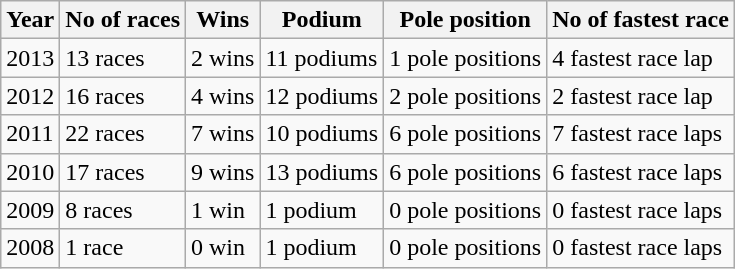<table class="wikitable">
<tr>
<th>Year</th>
<th>No of races</th>
<th>Wins</th>
<th>Podium</th>
<th>Pole position</th>
<th>No of fastest race</th>
</tr>
<tr>
<td>2013</td>
<td>13 races</td>
<td>2 wins</td>
<td>11 podiums</td>
<td>1 pole positions</td>
<td>4 fastest race lap</td>
</tr>
<tr>
<td>2012</td>
<td>16 races</td>
<td>4 wins</td>
<td>12 podiums</td>
<td>2 pole positions</td>
<td>2 fastest race lap</td>
</tr>
<tr>
<td>2011</td>
<td>22 races</td>
<td>7 wins</td>
<td>10 podiums</td>
<td>6 pole positions</td>
<td>7 fastest race laps</td>
</tr>
<tr>
<td>2010</td>
<td>17 races</td>
<td>9 wins</td>
<td>13 podiums</td>
<td>6 pole positions</td>
<td>6 fastest race laps</td>
</tr>
<tr>
<td>2009</td>
<td>8 races</td>
<td>1 win</td>
<td>1 podium</td>
<td>0 pole positions</td>
<td>0 fastest race laps</td>
</tr>
<tr>
<td>2008</td>
<td>1 race</td>
<td>0 win</td>
<td>1 podium</td>
<td>0 pole positions</td>
<td>0 fastest race laps</td>
</tr>
</table>
